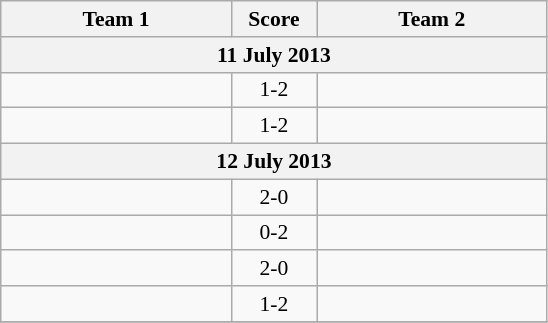<table class="wikitable" style="text-align: center; font-size:90% ">
<tr>
<th align="right" width="147">Team 1</th>
<th width="50">Score</th>
<th align="left" width="147">Team 2</th>
</tr>
<tr>
<th colspan=3>11 July 2013</th>
</tr>
<tr>
<td align=right></td>
<td align=center>1-2</td>
<td align=left><strong></strong></td>
</tr>
<tr>
<td align=right></td>
<td align=center>1-2</td>
<td align=left><strong></strong></td>
</tr>
<tr>
<th colspan=3>12 July 2013</th>
</tr>
<tr>
<td align=right><strong></strong></td>
<td align=center>2-0</td>
<td align=left></td>
</tr>
<tr>
<td align=right></td>
<td align=center>0-2</td>
<td align=left><strong></strong></td>
</tr>
<tr>
<td align=right><strong></strong></td>
<td align=center>2-0</td>
<td align=left></td>
</tr>
<tr>
<td align=right></td>
<td align=center>1-2</td>
<td align=left><strong></strong></td>
</tr>
<tr>
</tr>
</table>
